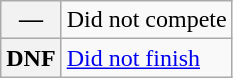<table class="wikitable">
<tr>
<th scope="row">—</th>
<td>Did not compete</td>
</tr>
<tr>
<th scope="row">DNF</th>
<td><a href='#'>Did not finish</a></td>
</tr>
</table>
